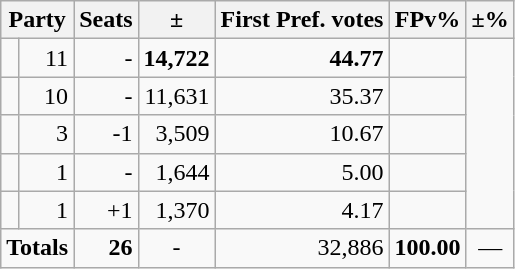<table class=wikitable>
<tr>
<th colspan=2 align=center>Party</th>
<th valign=top>Seats</th>
<th valign=top>±</th>
<th valign=top>First Pref. votes</th>
<th valign=top>FPv%</th>
<th valign=top>±%</th>
</tr>
<tr>
<td></td>
<td align=right>11</td>
<td align=right>-</td>
<td align=right><strong>14,722</strong></td>
<td align=right><strong>44.77</strong></td>
<td align=right></td>
</tr>
<tr>
<td></td>
<td align=right>10</td>
<td align=right>-</td>
<td align=right>11,631</td>
<td align=right>35.37</td>
<td align=right></td>
</tr>
<tr>
<td></td>
<td align=right>3</td>
<td align=right>-1</td>
<td align=right>3,509</td>
<td align=right>10.67</td>
<td align=right></td>
</tr>
<tr>
<td></td>
<td align=right>1</td>
<td align=right>-</td>
<td align=right>1,644</td>
<td align=right>5.00</td>
<td align=right></td>
</tr>
<tr>
<td></td>
<td align=right>1</td>
<td align=right>+1</td>
<td align=right>1,370</td>
<td align=right>4.17</td>
<td align=right></td>
</tr>
<tr>
<td colspan=2 align=center><strong>Totals</strong></td>
<td align=right><strong>26</strong></td>
<td align=center>-</td>
<td align=right>32,886</td>
<td align=center><strong>100.00</strong></td>
<td align=center>—</td>
</tr>
</table>
